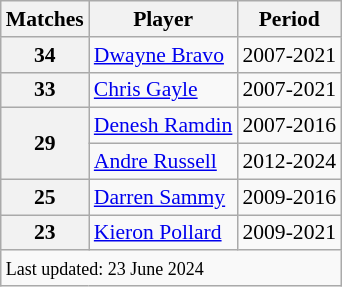<table class="wikitable" style="font-size: 90%">
<tr>
<th>Matches</th>
<th>Player</th>
<th>Period</th>
</tr>
<tr>
<th>34</th>
<td><a href='#'>Dwayne Bravo</a></td>
<td>2007-2021</td>
</tr>
<tr>
<th>33</th>
<td><a href='#'>Chris Gayle</a></td>
<td>2007-2021</td>
</tr>
<tr>
<th rowspan=2>29</th>
<td><a href='#'>Denesh Ramdin</a></td>
<td>2007-2016</td>
</tr>
<tr>
<td><a href='#'>Andre Russell</a></td>
<td>2012-2024</td>
</tr>
<tr>
<th>25</th>
<td><a href='#'>Darren Sammy</a></td>
<td>2009-2016</td>
</tr>
<tr>
<th>23</th>
<td><a href='#'>Kieron Pollard</a></td>
<td>2009-2021</td>
</tr>
<tr>
<td colspan="7"><small>Last updated: 23 June 2024</small></td>
</tr>
</table>
